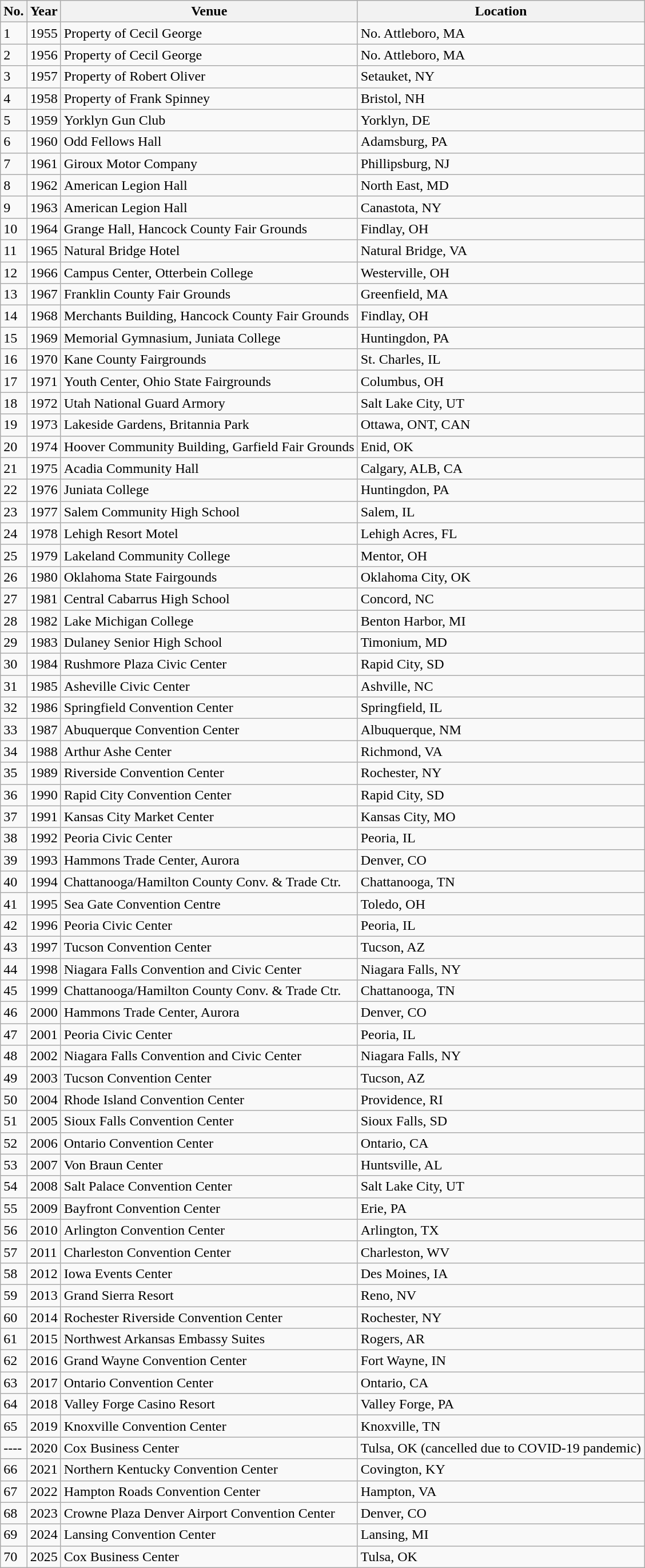<table class="wikitable collapsible autocollapse sortable">
<tr>
<th>No.</th>
<th>Year</th>
<th>Venue</th>
<th>Location</th>
</tr>
<tr>
<td>1</td>
<td>1955</td>
<td>Property of Cecil George</td>
<td>No. Attleboro, MA</td>
</tr>
<tr>
<td>2</td>
<td>1956</td>
<td>Property of Cecil George</td>
<td>No. Attleboro, MA</td>
</tr>
<tr>
<td>3</td>
<td>1957</td>
<td>Property of Robert Oliver</td>
<td>Setauket, NY</td>
</tr>
<tr>
<td>4</td>
<td>1958</td>
<td>Property of Frank Spinney</td>
<td>Bristol, NH</td>
</tr>
<tr>
<td>5</td>
<td>1959</td>
<td>Yorklyn Gun Club</td>
<td>Yorklyn, DE</td>
</tr>
<tr>
<td>6</td>
<td>1960</td>
<td>Odd Fellows Hall</td>
<td>Adamsburg, PA</td>
</tr>
<tr>
<td>7</td>
<td>1961</td>
<td>Giroux Motor Company</td>
<td>Phillipsburg, NJ</td>
</tr>
<tr>
<td>8</td>
<td>1962</td>
<td>American Legion Hall</td>
<td>North East, MD</td>
</tr>
<tr>
<td>9</td>
<td>1963</td>
<td>American Legion Hall</td>
<td>Canastota, NY</td>
</tr>
<tr>
<td>10</td>
<td>1964</td>
<td>Grange Hall, Hancock County Fair Grounds</td>
<td>Findlay, OH</td>
</tr>
<tr>
<td>11</td>
<td>1965</td>
<td>Natural Bridge Hotel</td>
<td>Natural Bridge, VA</td>
</tr>
<tr>
<td>12</td>
<td>1966</td>
<td>Campus Center, Otterbein College</td>
<td>Westerville, OH</td>
</tr>
<tr>
<td>13</td>
<td>1967</td>
<td>Franklin County Fair Grounds</td>
<td>Greenfield, MA</td>
</tr>
<tr>
<td>14</td>
<td>1968</td>
<td>Merchants Building, Hancock County Fair Grounds</td>
<td>Findlay, OH</td>
</tr>
<tr>
<td>15</td>
<td>1969</td>
<td>Memorial Gymnasium, Juniata College</td>
<td>Huntingdon, PA</td>
</tr>
<tr>
<td>16</td>
<td>1970</td>
<td>Kane County Fairgrounds</td>
<td>St. Charles, IL</td>
</tr>
<tr>
<td>17</td>
<td>1971</td>
<td>Youth Center, Ohio State Fairgrounds</td>
<td>Columbus, OH</td>
</tr>
<tr>
<td>18</td>
<td>1972</td>
<td>Utah National Guard Armory</td>
<td>Salt Lake City, UT</td>
</tr>
<tr>
<td>19</td>
<td>1973</td>
<td>Lakeside Gardens, Britannia Park</td>
<td>Ottawa, ONT, CAN</td>
</tr>
<tr>
<td>20</td>
<td>1974</td>
<td>Hoover Community Building, Garfield Fair Grounds</td>
<td>Enid, OK</td>
</tr>
<tr>
<td>21</td>
<td>1975</td>
<td>Acadia Community Hall</td>
<td>Calgary, ALB, CA</td>
</tr>
<tr>
<td>22</td>
<td>1976</td>
<td>Juniata College</td>
<td>Huntingdon, PA</td>
</tr>
<tr>
<td>23</td>
<td>1977</td>
<td>Salem Community High School</td>
<td>Salem, IL</td>
</tr>
<tr>
<td>24</td>
<td>1978</td>
<td>Lehigh Resort Motel</td>
<td>Lehigh Acres, FL</td>
</tr>
<tr>
<td>25</td>
<td>1979</td>
<td>Lakeland Community College</td>
<td>Mentor, OH</td>
</tr>
<tr>
<td>26</td>
<td>1980</td>
<td>Oklahoma State Fairgounds</td>
<td>Oklahoma City, OK</td>
</tr>
<tr>
<td>27</td>
<td>1981</td>
<td>Central Cabarrus High School</td>
<td>Concord, NC</td>
</tr>
<tr>
<td>28</td>
<td>1982</td>
<td>Lake Michigan College</td>
<td>Benton Harbor, MI</td>
</tr>
<tr>
<td>29</td>
<td>1983</td>
<td>Dulaney Senior High School</td>
<td>Timonium, MD</td>
</tr>
<tr>
<td>30</td>
<td>1984</td>
<td>Rushmore Plaza Civic Center</td>
<td>Rapid City, SD</td>
</tr>
<tr>
<td>31</td>
<td>1985</td>
<td>Asheville Civic Center</td>
<td>Ashville, NC</td>
</tr>
<tr>
<td>32</td>
<td>1986</td>
<td>Springfield Convention Center</td>
<td>Springfield, IL</td>
</tr>
<tr>
<td>33</td>
<td>1987</td>
<td>Abuquerque Convention Center</td>
<td>Albuquerque, NM</td>
</tr>
<tr>
<td>34</td>
<td>1988</td>
<td>Arthur Ashe Center</td>
<td>Richmond, VA</td>
</tr>
<tr>
<td>35</td>
<td>1989</td>
<td>Riverside Convention Center</td>
<td>Rochester, NY</td>
</tr>
<tr>
<td>36</td>
<td>1990</td>
<td>Rapid City Convention Center</td>
<td>Rapid City, SD</td>
</tr>
<tr>
<td>37</td>
<td>1991</td>
<td>Kansas City Market Center</td>
<td>Kansas City, MO</td>
</tr>
<tr>
<td>38</td>
<td>1992</td>
<td>Peoria Civic Center</td>
<td>Peoria, IL</td>
</tr>
<tr>
<td>39</td>
<td>1993</td>
<td>Hammons Trade Center, Aurora</td>
<td>Denver, CO</td>
</tr>
<tr>
<td>40</td>
<td>1994</td>
<td>Chattanooga/Hamilton County Conv. & Trade Ctr.</td>
<td>Chattanooga, TN</td>
</tr>
<tr>
<td>41</td>
<td>1995</td>
<td>Sea Gate Convention Centre</td>
<td>Toledo, OH</td>
</tr>
<tr>
<td>42</td>
<td>1996</td>
<td>Peoria Civic Center</td>
<td>Peoria, IL</td>
</tr>
<tr>
<td>43</td>
<td>1997</td>
<td>Tucson Convention Center</td>
<td>Tucson, AZ</td>
</tr>
<tr>
<td>44</td>
<td>1998</td>
<td>Niagara Falls Convention and Civic Center</td>
<td>Niagara Falls, NY</td>
</tr>
<tr>
<td>45</td>
<td>1999</td>
<td>Chattanooga/Hamilton County Conv. & Trade Ctr.</td>
<td>Chattanooga, TN</td>
</tr>
<tr>
<td>46</td>
<td>2000</td>
<td>Hammons Trade Center, Aurora</td>
<td>Denver, CO</td>
</tr>
<tr>
<td>47</td>
<td>2001</td>
<td>Peoria Civic Center</td>
<td>Peoria, IL</td>
</tr>
<tr>
<td>48</td>
<td>2002</td>
<td>Niagara Falls Convention and Civic Center</td>
<td>Niagara Falls, NY</td>
</tr>
<tr>
<td>49</td>
<td>2003</td>
<td>Tucson Convention Center</td>
<td>Tucson, AZ</td>
</tr>
<tr>
<td>50</td>
<td>2004</td>
<td>Rhode Island Convention Center</td>
<td>Providence, RI</td>
</tr>
<tr>
<td>51</td>
<td>2005</td>
<td>Sioux Falls Convention Center</td>
<td>Sioux Falls, SD</td>
</tr>
<tr>
<td>52</td>
<td>2006</td>
<td>Ontario Convention Center</td>
<td>Ontario, CA</td>
</tr>
<tr>
<td>53</td>
<td>2007</td>
<td>Von Braun Center</td>
<td>Huntsville, AL</td>
</tr>
<tr>
<td>54</td>
<td>2008</td>
<td>Salt Palace Convention Center</td>
<td>Salt Lake City, UT</td>
</tr>
<tr>
<td>55</td>
<td>2009</td>
<td>Bayfront Convention Center</td>
<td>Erie, PA</td>
</tr>
<tr>
<td>56</td>
<td>2010</td>
<td>Arlington Convention Center</td>
<td>Arlington, TX</td>
</tr>
<tr>
<td>57</td>
<td>2011</td>
<td>Charleston Convention Center</td>
<td>Charleston, WV</td>
</tr>
<tr>
<td>58</td>
<td>2012</td>
<td>Iowa Events Center</td>
<td>Des Moines, IA</td>
</tr>
<tr>
<td>59</td>
<td>2013</td>
<td>Grand Sierra Resort</td>
<td>Reno, NV</td>
</tr>
<tr>
<td>60</td>
<td>2014</td>
<td>Rochester Riverside Convention Center</td>
<td>Rochester, NY</td>
</tr>
<tr>
<td>61</td>
<td>2015</td>
<td>Northwest Arkansas Embassy Suites</td>
<td>Rogers, AR</td>
</tr>
<tr>
<td>62</td>
<td>2016</td>
<td>Grand Wayne Convention Center</td>
<td>Fort Wayne, IN</td>
</tr>
<tr>
<td>63</td>
<td>2017</td>
<td>Ontario Convention Center</td>
<td>Ontario, CA</td>
</tr>
<tr>
<td>64</td>
<td>2018</td>
<td>Valley Forge Casino Resort</td>
<td>Valley Forge, PA</td>
</tr>
<tr>
<td>65</td>
<td>2019</td>
<td>Knoxville Convention Center</td>
<td>Knoxville, TN</td>
</tr>
<tr>
<td>----</td>
<td>2020</td>
<td>Cox Business Center</td>
<td>Tulsa, OK (cancelled due to COVID-19 pandemic)</td>
</tr>
<tr>
<td>66</td>
<td>2021</td>
<td>Northern Kentucky Convention Center</td>
<td>Covington, KY</td>
</tr>
<tr>
<td>67</td>
<td>2022</td>
<td>Hampton Roads Convention Center</td>
<td>Hampton, VA</td>
</tr>
<tr>
<td>68</td>
<td>2023</td>
<td>Crowne Plaza Denver Airport Convention Center</td>
<td>Denver, CO</td>
</tr>
<tr>
<td>69</td>
<td>2024</td>
<td>Lansing Convention Center</td>
<td>Lansing, MI</td>
</tr>
<tr>
<td>70</td>
<td>2025</td>
<td>Cox Business Center</td>
<td>Tulsa, OK</td>
</tr>
</table>
